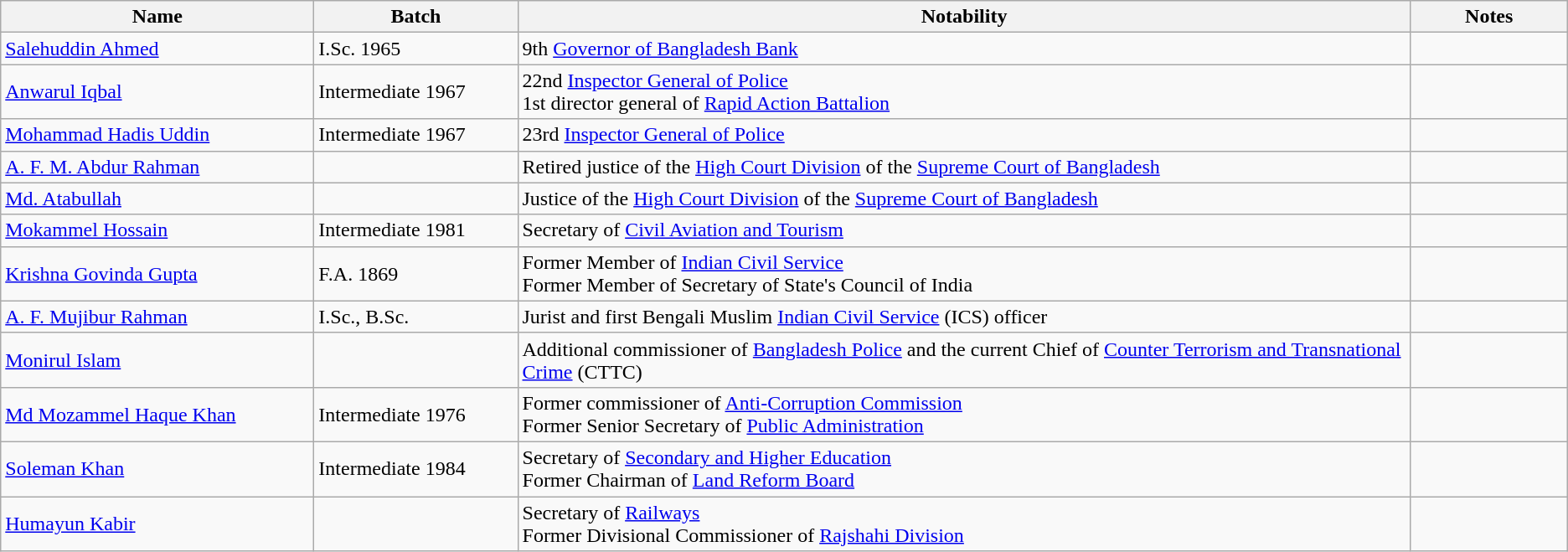<table class="wikitable col2center col4center">
<tr>
<th style="width:20%;">Name</th>
<th style="width:13%;">Batch</th>
<th style="width:57%;">Notability</th>
<th style="width:10%;">Notes</th>
</tr>
<tr>
<td><a href='#'>Salehuddin Ahmed</a></td>
<td>I.Sc. 1965</td>
<td>9th <a href='#'>Governor of Bangladesh Bank</a></td>
<td></td>
</tr>
<tr>
<td><a href='#'>Anwarul Iqbal</a></td>
<td>Intermediate 1967</td>
<td>22nd <a href='#'>Inspector General of Police</a><br>1st director general of <a href='#'>Rapid Action Battalion</a></td>
<td></td>
</tr>
<tr>
<td><a href='#'>Mohammad Hadis Uddin</a></td>
<td>Intermediate 1967</td>
<td>23rd <a href='#'>Inspector General of Police</a></td>
<td></td>
</tr>
<tr>
<td><a href='#'>A. F. M. Abdur Rahman</a></td>
<td></td>
<td>Retired justice of the <a href='#'>High Court Division</a> of the <a href='#'>Supreme Court of Bangladesh</a></td>
<td></td>
</tr>
<tr>
<td><a href='#'>Md. Atabullah</a></td>
<td></td>
<td>Justice of the <a href='#'>High Court Division</a> of the <a href='#'>Supreme Court of Bangladesh</a></td>
<td></td>
</tr>
<tr>
<td><a href='#'>Mokammel Hossain</a></td>
<td>Intermediate 1981</td>
<td>Secretary of <a href='#'>Civil Aviation and Tourism</a></td>
<td></td>
</tr>
<tr>
<td><a href='#'>Krishna Govinda Gupta</a></td>
<td>F.A. 1869</td>
<td>Former Member of <a href='#'>Indian Civil Service</a><br>Former Member of Secretary of State's Council of India</td>
<td></td>
</tr>
<tr>
<td><a href='#'>A. F. Mujibur Rahman</a></td>
<td>I.Sc., B.Sc.</td>
<td>Jurist and first Bengali Muslim <a href='#'>Indian Civil Service</a> (ICS) officer</td>
<td></td>
</tr>
<tr>
<td><a href='#'>Monirul Islam</a></td>
<td></td>
<td>Additional commissioner of <a href='#'>Bangladesh Police</a> and the current Chief of <a href='#'>Counter Terrorism and Transnational Crime</a> (CTTC)</td>
<td></td>
</tr>
<tr>
<td><a href='#'>Md Mozammel Haque Khan</a></td>
<td>Intermediate 1976</td>
<td>Former commissioner of <a href='#'>Anti-Corruption Commission</a><br>Former Senior Secretary of <a href='#'>Public Administration</a></td>
<td></td>
</tr>
<tr>
<td><a href='#'>Soleman Khan</a></td>
<td>Intermediate 1984</td>
<td>Secretary of <a href='#'>Secondary and Higher Education</a><br>Former Chairman of <a href='#'>Land Reform Board</a></td>
<td></td>
</tr>
<tr>
<td><a href='#'>Humayun Kabir</a></td>
<td></td>
<td>Secretary of <a href='#'>Railways</a><br>Former Divisional Commissioner of <a href='#'>Rajshahi Division</a></td>
<td></td>
</tr>
</table>
